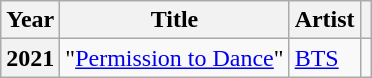<table class="wikitable plainrowheaders">
<tr>
<th scope="col">Year</th>
<th scope="col">Title</th>
<th scope="col">Artist</th>
<th scope="col" class="unsortable"></th>
</tr>
<tr>
<th scope="row">2021</th>
<td>"<a href='#'>Permission to Dance</a>"</td>
<td><a href='#'>BTS</a></td>
<td style="text-align:center"></td>
</tr>
</table>
